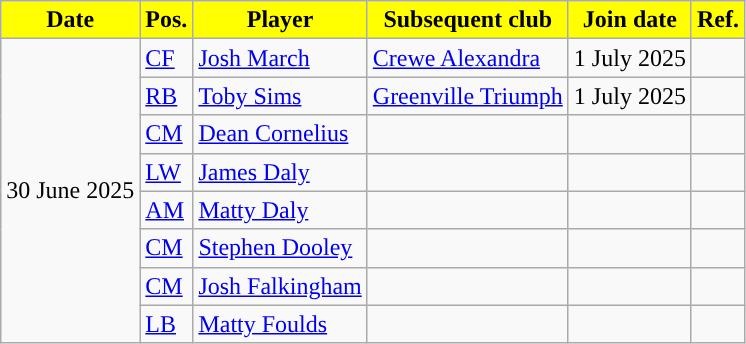<table class="wikitable plainrowheaders sortable">
<tr>
<th style="background: yellow; color: black; ">Date</th>
<th style="background: yellow; color: black; ">Pos.</th>
<th style="background: yellow; color: black; ">Player</th>
<th style="background: yellow; color: black; ">Subsequent club</th>
<th style="background: yellow; color: black; ">Join date</th>
<th style="background: yellow; color: black; ">Ref.</th>
</tr>
<tr>
<td rowspan="8">30 June 2025</td>
<td><a href='#'>CF</a></td>
<td> <a href='#'>Josh March</a></td>
<td> <a href='#'>Crewe Alexandra</a></td>
<td>1 July 2025</td>
<td></td>
</tr>
<tr>
<td><a href='#'>RB</a></td>
<td> <a href='#'>Toby Sims</a></td>
<td> <a href='#'>Greenville Triumph</a></td>
<td>1 July 2025</td>
<td></td>
</tr>
<tr>
<td><a href='#'>CM</a></td>
<td> <a href='#'>Dean Cornelius</a></td>
<td></td>
<td></td>
<td></td>
</tr>
<tr>
<td><a href='#'>LW</a></td>
<td> <a href='#'>James Daly</a></td>
<td></td>
<td></td>
<td></td>
</tr>
<tr>
<td><a href='#'>AM</a></td>
<td> <a href='#'>Matty Daly</a></td>
<td></td>
<td></td>
<td></td>
</tr>
<tr>
<td><a href='#'>CM</a></td>
<td> <a href='#'>Stephen Dooley</a></td>
<td></td>
<td></td>
<td></td>
</tr>
<tr>
<td><a href='#'>CM</a></td>
<td> <a href='#'>Josh Falkingham</a></td>
<td></td>
<td></td>
<td></td>
</tr>
<tr>
<td><a href='#'>LB</a></td>
<td> <a href='#'>Matty Foulds</a></td>
<td></td>
<td></td>
<td></td>
</tr>
</table>
